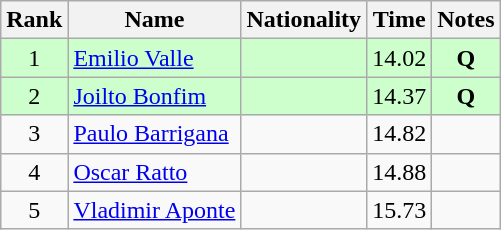<table class="wikitable sortable" style="text-align:center">
<tr>
<th>Rank</th>
<th>Name</th>
<th>Nationality</th>
<th>Time</th>
<th>Notes</th>
</tr>
<tr bgcolor=ccffcc>
<td align=center>1</td>
<td align=left><a href='#'>Emilio Valle</a></td>
<td align=left></td>
<td>14.02</td>
<td><strong>Q</strong></td>
</tr>
<tr bgcolor=ccffcc>
<td align=center>2</td>
<td align=left><a href='#'>Joilto Bonfim</a></td>
<td align=left></td>
<td>14.37</td>
<td><strong>Q</strong></td>
</tr>
<tr>
<td align=center>3</td>
<td align=left><a href='#'>Paulo Barrigana</a></td>
<td align=left></td>
<td>14.82</td>
<td></td>
</tr>
<tr>
<td align=center>4</td>
<td align=left><a href='#'>Oscar Ratto</a></td>
<td align=left></td>
<td>14.88</td>
<td></td>
</tr>
<tr>
<td align=center>5</td>
<td align=left><a href='#'>Vladimir Aponte</a></td>
<td align=left></td>
<td>15.73</td>
<td></td>
</tr>
</table>
